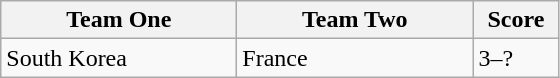<table class="wikitable">
<tr>
<th width=150>Team One</th>
<th width=150>Team Two</th>
<th width=50>Score</th>
</tr>
<tr>
<td>South Korea</td>
<td>France</td>
<td>3–?</td>
</tr>
</table>
